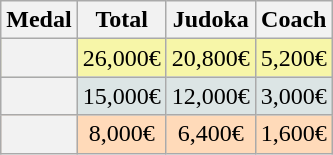<table class=wikitable style="text-align:center;">
<tr>
<th>Medal</th>
<th>Total</th>
<th>Judoka</th>
<th>Coach</th>
</tr>
<tr bgcolor=F7F6A8>
<th></th>
<td>26,000€</td>
<td>20,800€</td>
<td>5,200€</td>
</tr>
<tr bgcolor=DCE5E5>
<th></th>
<td>15,000€</td>
<td>12,000€</td>
<td>3,000€</td>
</tr>
<tr bgcolor=FFDAB9>
<th></th>
<td>8,000€</td>
<td>6,400€</td>
<td>1,600€</td>
</tr>
</table>
